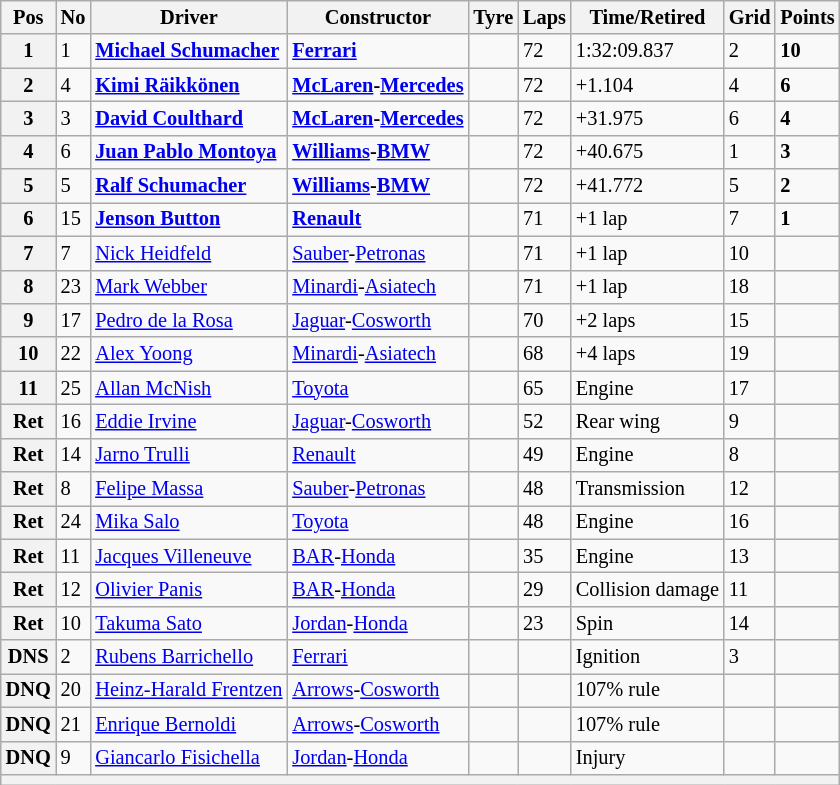<table class="wikitable sortable" style="font-size: 85%;">
<tr>
<th>Pos</th>
<th>No</th>
<th>Driver</th>
<th>Constructor</th>
<th>Tyre</th>
<th>Laps</th>
<th>Time/Retired</th>
<th>Grid</th>
<th>Points</th>
</tr>
<tr>
<th>1</th>
<td>1</td>
<td> <strong><a href='#'>Michael Schumacher</a></strong></td>
<td><strong><a href='#'>Ferrari</a></strong></td>
<td></td>
<td>72</td>
<td>1:32:09.837</td>
<td>2</td>
<td><strong>10</strong></td>
</tr>
<tr>
<th>2</th>
<td>4</td>
<td> <strong><a href='#'>Kimi Räikkönen</a></strong></td>
<td><strong><a href='#'>McLaren</a>-<a href='#'>Mercedes</a></strong></td>
<td></td>
<td>72</td>
<td>+1.104</td>
<td>4</td>
<td><strong>6</strong></td>
</tr>
<tr>
<th>3</th>
<td>3</td>
<td> <strong><a href='#'>David Coulthard</a></strong></td>
<td><strong><a href='#'>McLaren</a>-<a href='#'>Mercedes</a></strong></td>
<td></td>
<td>72</td>
<td>+31.975</td>
<td>6</td>
<td><strong>4</strong></td>
</tr>
<tr>
<th>4</th>
<td>6</td>
<td> <strong><a href='#'>Juan Pablo Montoya</a></strong></td>
<td><strong><a href='#'>Williams</a>-<a href='#'>BMW</a></strong></td>
<td></td>
<td>72</td>
<td>+40.675</td>
<td>1</td>
<td><strong>3</strong></td>
</tr>
<tr>
<th>5</th>
<td>5</td>
<td> <strong><a href='#'>Ralf Schumacher</a></strong></td>
<td><strong><a href='#'>Williams</a>-<a href='#'>BMW</a></strong></td>
<td></td>
<td>72</td>
<td>+41.772</td>
<td>5</td>
<td><strong>2</strong></td>
</tr>
<tr>
<th>6</th>
<td>15</td>
<td> <strong><a href='#'>Jenson Button</a></strong></td>
<td><strong><a href='#'>Renault</a></strong></td>
<td></td>
<td>71</td>
<td>+1 lap</td>
<td>7</td>
<td><strong>1</strong></td>
</tr>
<tr>
<th>7</th>
<td>7</td>
<td> <a href='#'>Nick Heidfeld</a></td>
<td><a href='#'>Sauber</a>-<a href='#'>Petronas</a></td>
<td></td>
<td>71</td>
<td>+1 lap</td>
<td>10</td>
<td> </td>
</tr>
<tr>
<th>8</th>
<td>23</td>
<td> <a href='#'>Mark Webber</a></td>
<td><a href='#'>Minardi</a>-<a href='#'>Asiatech</a></td>
<td></td>
<td>71</td>
<td>+1 lap</td>
<td>18</td>
<td> </td>
</tr>
<tr>
<th>9</th>
<td>17</td>
<td> <a href='#'>Pedro de la Rosa</a></td>
<td><a href='#'>Jaguar</a>-<a href='#'>Cosworth</a></td>
<td></td>
<td>70</td>
<td>+2 laps</td>
<td>15</td>
<td> </td>
</tr>
<tr>
<th>10</th>
<td>22</td>
<td> <a href='#'>Alex Yoong</a></td>
<td><a href='#'>Minardi</a>-<a href='#'>Asiatech</a></td>
<td></td>
<td>68</td>
<td>+4 laps</td>
<td>19</td>
<td> </td>
</tr>
<tr>
<th>11</th>
<td>25</td>
<td> <a href='#'>Allan McNish</a></td>
<td><a href='#'>Toyota</a></td>
<td></td>
<td>65</td>
<td>Engine</td>
<td>17</td>
<td> </td>
</tr>
<tr>
<th>Ret</th>
<td>16</td>
<td> <a href='#'>Eddie Irvine</a></td>
<td><a href='#'>Jaguar</a>-<a href='#'>Cosworth</a></td>
<td></td>
<td>52</td>
<td>Rear wing</td>
<td>9</td>
<td> </td>
</tr>
<tr>
<th>Ret</th>
<td>14</td>
<td> <a href='#'>Jarno Trulli</a></td>
<td><a href='#'>Renault</a></td>
<td></td>
<td>49</td>
<td>Engine</td>
<td>8</td>
<td> </td>
</tr>
<tr>
<th>Ret</th>
<td>8</td>
<td> <a href='#'>Felipe Massa</a></td>
<td><a href='#'>Sauber</a>-<a href='#'>Petronas</a></td>
<td></td>
<td>48</td>
<td>Transmission</td>
<td>12</td>
<td> </td>
</tr>
<tr>
<th>Ret</th>
<td>24</td>
<td> <a href='#'>Mika Salo</a></td>
<td><a href='#'>Toyota</a></td>
<td></td>
<td>48</td>
<td>Engine</td>
<td>16</td>
<td> </td>
</tr>
<tr>
<th>Ret</th>
<td>11</td>
<td> <a href='#'>Jacques Villeneuve</a></td>
<td><a href='#'>BAR</a>-<a href='#'>Honda</a></td>
<td></td>
<td>35</td>
<td>Engine</td>
<td>13</td>
<td> </td>
</tr>
<tr>
<th>Ret</th>
<td>12</td>
<td> <a href='#'>Olivier Panis</a></td>
<td><a href='#'>BAR</a>-<a href='#'>Honda</a></td>
<td></td>
<td>29</td>
<td>Collision damage</td>
<td>11</td>
<td> </td>
</tr>
<tr>
<th>Ret</th>
<td>10</td>
<td> <a href='#'>Takuma Sato</a></td>
<td><a href='#'>Jordan</a>-<a href='#'>Honda</a></td>
<td></td>
<td>23</td>
<td>Spin</td>
<td>14</td>
<td> </td>
</tr>
<tr>
<th>DNS</th>
<td>2</td>
<td> <a href='#'>Rubens Barrichello</a></td>
<td><a href='#'>Ferrari</a></td>
<td></td>
<td> </td>
<td>Ignition</td>
<td>3</td>
<td> </td>
</tr>
<tr>
<th>DNQ</th>
<td>20</td>
<td> <a href='#'>Heinz-Harald Frentzen</a></td>
<td><a href='#'>Arrows</a>-<a href='#'>Cosworth</a></td>
<td></td>
<td> </td>
<td>107% rule</td>
<td></td>
<td> </td>
</tr>
<tr>
<th>DNQ</th>
<td>21</td>
<td> <a href='#'>Enrique Bernoldi</a></td>
<td><a href='#'>Arrows</a>-<a href='#'>Cosworth</a></td>
<td></td>
<td> </td>
<td>107% rule</td>
<td></td>
<td> </td>
</tr>
<tr>
<th>DNQ</th>
<td>9</td>
<td> <a href='#'>Giancarlo Fisichella</a></td>
<td><a href='#'>Jordan</a>-<a href='#'>Honda</a></td>
<td></td>
<td></td>
<td>Injury</td>
<td></td>
<td></td>
</tr>
<tr>
<th colspan="9"></th>
</tr>
</table>
